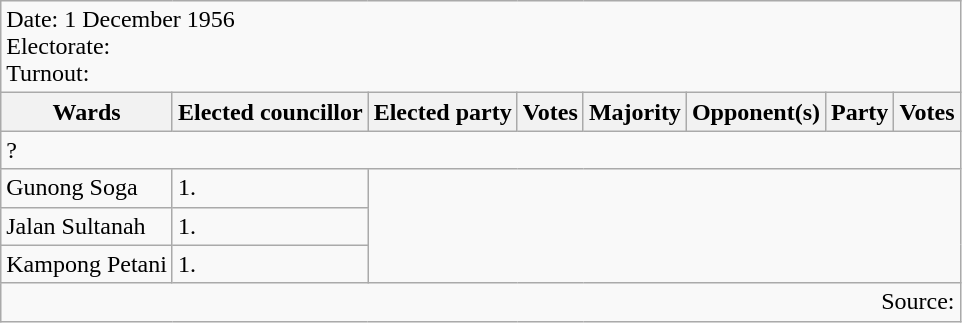<table class=wikitable>
<tr>
<td colspan=8>Date: 1 December 1956<br>Electorate: <br>Turnout:</td>
</tr>
<tr>
<th>Wards</th>
<th>Elected councillor</th>
<th>Elected party</th>
<th>Votes</th>
<th>Majority</th>
<th>Opponent(s)</th>
<th>Party</th>
<th>Votes</th>
</tr>
<tr>
<td colspan=8>? </td>
</tr>
<tr>
<td>Gunong Soga</td>
<td>1.</td>
</tr>
<tr>
<td>Jalan Sultanah</td>
<td>1.</td>
</tr>
<tr>
<td>Kampong Petani</td>
<td>1.</td>
</tr>
<tr>
<td colspan=8 align=right>Source: </td>
</tr>
</table>
